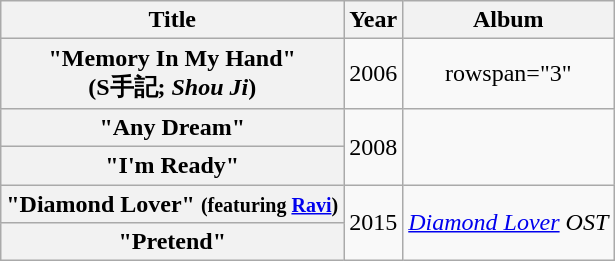<table class="wikitable plainrowheaders" style="text-align:center;">
<tr>
<th scope="col">Title</th>
<th scope="col">Year</th>
<th scope="col">Album</th>
</tr>
<tr>
<th scope="row">"Memory In My Hand" <br>(S手記; <em>Shou Ji</em>)</th>
<td>2006</td>
<td>rowspan="3" </td>
</tr>
<tr>
<th scope="row">"Any Dream"</th>
<td rowspan="2">2008</td>
</tr>
<tr>
<th scope="row">"I'm Ready"</th>
</tr>
<tr>
<th scope="row">"Diamond Lover" <small>(featuring <a href='#'>Ravi</a>)</small></th>
<td rowspan="2">2015</td>
<td rowspan="2"><em><a href='#'>Diamond Lover</a> OST</em></td>
</tr>
<tr>
<th scope="row">"Pretend"</th>
</tr>
</table>
